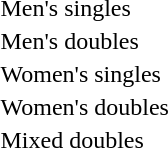<table>
<tr>
<td>Men's singles<br></td>
<td></td>
<td></td>
<td></td>
</tr>
<tr>
<td>Men's doubles<br></td>
<td></td>
<td></td>
<td></td>
</tr>
<tr>
<td>Women's singles<br></td>
<td></td>
<td></td>
<td></td>
</tr>
<tr>
<td>Women's doubles<br></td>
<td></td>
<td></td>
<td></td>
</tr>
<tr>
<td>Mixed doubles<br></td>
<td></td>
<td></td>
<td></td>
</tr>
</table>
